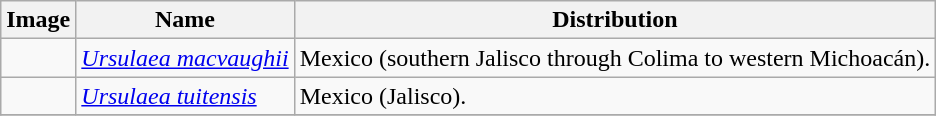<table class="wikitable">
<tr>
<th>Image</th>
<th>Name</th>
<th>Distribution</th>
</tr>
<tr>
<td></td>
<td><em><a href='#'>Ursulaea macvaughii</a></em> </td>
<td>Mexico (southern Jalisco through Colima to western Michoacán).</td>
</tr>
<tr>
<td></td>
<td><em><a href='#'>Ursulaea tuitensis</a></em> </td>
<td>Mexico (Jalisco).</td>
</tr>
<tr>
</tr>
</table>
